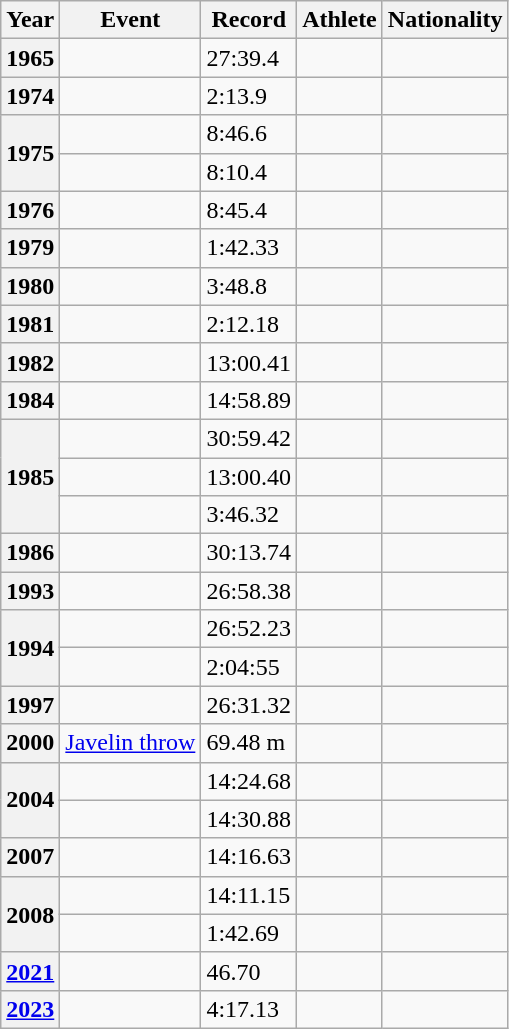<table class="wikitable sortable plainrowheaders">
<tr>
<th scope="col">Year</th>
<th scope="col">Event</th>
<th scope="col">Record</th>
<th scope="col">Athlete</th>
<th scope="col">Nationality</th>
</tr>
<tr>
<th scope="row"><strong>1965</strong></th>
<td></td>
<td>27:39.4 </td>
<td></td>
<td></td>
</tr>
<tr>
<th scope="row"><strong>1974</strong></th>
<td></td>
<td>2:13.9 </td>
<td></td>
<td></td>
</tr>
<tr>
<th scope="rowgroup" rowspan="2"><strong>1975</strong></th>
<td></td>
<td>8:46.6 </td>
<td></td>
<td></td>
</tr>
<tr>
<td></td>
<td>8:10.4 </td>
<td></td>
<td></td>
</tr>
<tr>
<th scope="row"><strong>1976</strong></th>
<td></td>
<td>8:45.4 </td>
<td></td>
<td></td>
</tr>
<tr>
<th scope="row"><strong>1979</strong></th>
<td></td>
<td>1:42.33</td>
<td></td>
<td></td>
</tr>
<tr>
<th scope="row"><strong>1980</strong></th>
<td></td>
<td>3:48.8 </td>
<td></td>
<td></td>
</tr>
<tr>
<th scope="row"><strong>1981</strong></th>
<td></td>
<td>2:12.18</td>
<td></td>
<td></td>
</tr>
<tr>
<th scope="row"><strong>1982</strong></th>
<td></td>
<td>13:00.41</td>
<td></td>
<td></td>
</tr>
<tr>
<th scope="row"><strong>1984</strong></th>
<td></td>
<td>14:58.89</td>
<td></td>
<td></td>
</tr>
<tr>
<th scope="rowgroup" rowspan="3"><strong>1985</strong></th>
<td></td>
<td>30:59.42</td>
<td></td>
<td></td>
</tr>
<tr>
<td></td>
<td>13:00.40</td>
<td></td>
<td></td>
</tr>
<tr>
<td></td>
<td>3:46.32</td>
<td></td>
<td></td>
</tr>
<tr>
<th scope="row"><strong>1986</strong></th>
<td></td>
<td>30:13.74</td>
<td></td>
<td></td>
</tr>
<tr>
<th scope="row"><strong>1993</strong></th>
<td></td>
<td>26:58.38</td>
<td></td>
<td></td>
</tr>
<tr>
<th scope="rowgroup" rowspan="2"><strong>1994</strong></th>
<td></td>
<td>26:52.23</td>
<td></td>
<td></td>
</tr>
<tr>
<td></td>
<td>2:04:55</td>
<td></td>
<td></td>
</tr>
<tr>
<th scope="row"><strong>1997</strong></th>
<td></td>
<td>26:31.32</td>
<td></td>
<td></td>
</tr>
<tr>
<th scope="row"><strong>2000</strong></th>
<td><a href='#'>Javelin throw</a></td>
<td>69.48 m</td>
<td></td>
<td></td>
</tr>
<tr>
<th scope="rowgroup" rowspan="2"><strong>2004</strong></th>
<td></td>
<td>14:24.68</td>
<td></td>
<td></td>
</tr>
<tr>
<td></td>
<td>14:30.88 <strong></strong></td>
<td></td>
<td></td>
</tr>
<tr>
<th scope="row"><strong>2007</strong></th>
<td></td>
<td>14:16.63</td>
<td></td>
<td></td>
</tr>
<tr>
<th scope="rowgroup" rowspan="2"><strong>2008</strong></th>
<td></td>
<td>14:11.15</td>
<td></td>
<td></td>
</tr>
<tr>
<td></td>
<td>1:42.69 <strong></strong></td>
<td></td>
<td></td>
</tr>
<tr>
<th scope="row"><strong><a href='#'>2021</a></strong></th>
<td></td>
<td>46.70</td>
<td></td>
<td></td>
</tr>
<tr>
<th scope="row"><strong><a href='#'>2023</a></strong></th>
<td></td>
<td>4:17.13 <strong></strong></td>
<td></td>
<td></td>
</tr>
</table>
